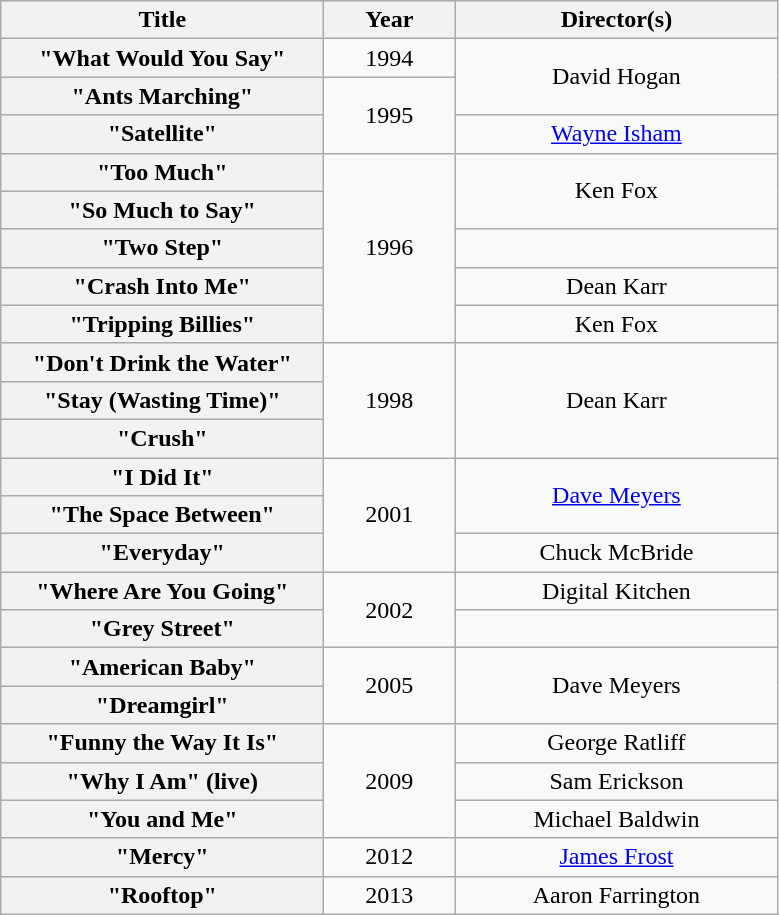<table class="wikitable plainrowheaders" style="text-align:center;">
<tr>
<th scope="col" style="width:13em;">Title</th>
<th scope="col" style="width:5em;">Year</th>
<th scope="col" style="width:13em;">Director(s)</th>
</tr>
<tr>
<th scope="row">"What Would You Say"</th>
<td>1994</td>
<td rowspan="2">David Hogan</td>
</tr>
<tr>
<th scope="row">"Ants Marching"</th>
<td rowspan="2">1995</td>
</tr>
<tr>
<th scope="row">"Satellite"</th>
<td><a href='#'>Wayne Isham</a></td>
</tr>
<tr>
<th scope="row">"Too Much"</th>
<td rowspan="5">1996</td>
<td rowspan="2">Ken Fox</td>
</tr>
<tr>
<th scope="row">"So Much to Say"</th>
</tr>
<tr>
<th scope="row">"Two Step"</th>
<td></td>
</tr>
<tr>
<th scope="row">"Crash Into Me"</th>
<td>Dean Karr</td>
</tr>
<tr>
<th scope="row">"Tripping Billies"</th>
<td>Ken Fox</td>
</tr>
<tr>
<th scope="row">"Don't Drink the Water"</th>
<td rowspan="3">1998</td>
<td rowspan="3">Dean Karr</td>
</tr>
<tr>
<th scope="row">"Stay (Wasting Time)"</th>
</tr>
<tr>
<th scope="row">"Crush"</th>
</tr>
<tr>
<th scope="row">"I Did It"</th>
<td rowspan="3">2001</td>
<td rowspan="2"><a href='#'>Dave Meyers</a></td>
</tr>
<tr>
<th scope="row">"The Space Between"</th>
</tr>
<tr>
<th scope="row">"Everyday"</th>
<td>Chuck McBride</td>
</tr>
<tr>
<th scope="row">"Where Are You Going"</th>
<td rowspan="2">2002</td>
<td>Digital Kitchen</td>
</tr>
<tr>
<th scope="row">"Grey Street"</th>
<td></td>
</tr>
<tr>
<th scope="row">"American Baby"</th>
<td rowspan="2">2005</td>
<td rowspan="2">Dave Meyers</td>
</tr>
<tr>
<th scope="row">"Dreamgirl"</th>
</tr>
<tr>
<th scope="row">"Funny the Way It Is"</th>
<td rowspan="3">2009</td>
<td>George Ratliff</td>
</tr>
<tr>
<th scope="row">"Why I Am" (live)</th>
<td>Sam Erickson</td>
</tr>
<tr>
<th scope="row">"You and Me"</th>
<td>Michael Baldwin</td>
</tr>
<tr>
<th scope="row">"Mercy"</th>
<td>2012</td>
<td><a href='#'>James Frost</a></td>
</tr>
<tr>
<th scope="row">"Rooftop"</th>
<td>2013</td>
<td>Aaron Farrington</td>
</tr>
</table>
